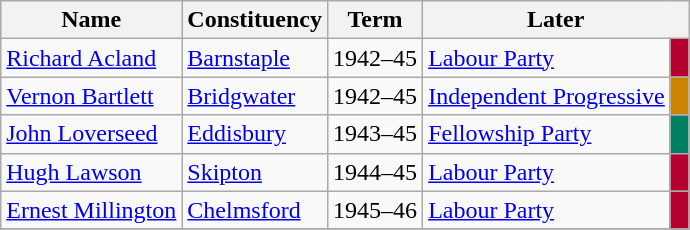<table class="wikitable sortable">
<tr>
<th>Name</th>
<th>Constituency</th>
<th>Term</th>
<th colspan=2>Later</th>
</tr>
<tr>
<td><a href='#'>Richard Acland</a></td>
<td><a href='#'>Barnstaple</a></td>
<td>1942–45</td>
<td><a href='#'>Labour Party</a></td>
<td style="width: 5px" bgcolor="#b6002f" align="center"></td>
</tr>
<tr>
<td><a href='#'>Vernon Bartlett</a></td>
<td><a href='#'>Bridgwater</a></td>
<td>1942–45</td>
<td><a href='#'>Independent Progressive</a></td>
<td style="width: 5px" bgcolor="#cc8400" align="center"></td>
</tr>
<tr>
<td><a href='#'>John Loverseed</a></td>
<td><a href='#'>Eddisbury</a></td>
<td>1943–45</td>
<td><a href='#'>Fellowship Party</a></td>
<td style="width: 5px" bgcolor="#008060" align="center"></td>
</tr>
<tr>
<td><a href='#'>Hugh Lawson</a></td>
<td><a href='#'>Skipton</a></td>
<td>1944–45</td>
<td><a href='#'>Labour Party</a></td>
<td style="width: 5px" bgcolor="#b6002f" align="center"></td>
</tr>
<tr>
<td><a href='#'>Ernest Millington</a></td>
<td><a href='#'>Chelmsford</a></td>
<td>1945–46</td>
<td><a href='#'>Labour Party</a></td>
<td style="width: 5px" bgcolor="#b6002f" align="center"></td>
</tr>
<tr>
</tr>
</table>
